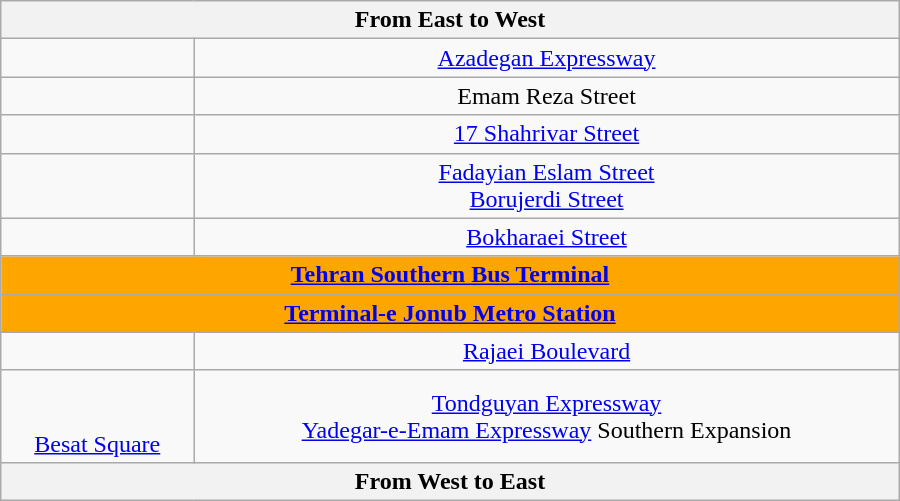<table class="wikitable" style="text-align:center" width="600px">
<tr>
<th text-align="center" colspan="3"> From East to West </th>
</tr>
<tr>
<td><br></td>
<td> <a href='#'>Azadegan Expressway</a></td>
</tr>
<tr>
<td></td>
<td> Emam Reza Street</td>
</tr>
<tr>
<td></td>
<td> <a href='#'>17 Shahrivar Street</a></td>
</tr>
<tr>
<td></td>
<td> <a href='#'>Fadayian Eslam Street</a><br> <a href='#'>Borujerdi Street</a></td>
</tr>
<tr>
<td></td>
<td> <a href='#'>Bokharaei Street</a></td>
</tr>
<tr>
<td text-align="center" colspan="3" style="background: orange; color: white;"> <strong><a href='#'><span>Tehran Southern Bus Terminal</span></a></strong></td>
</tr>
<tr>
<td text-align="center" colspan="3" style="background: orange; color: white;"> <strong><a href='#'><span>Terminal-e Jonub Metro Station</span></a></strong></td>
</tr>
<tr>
<td></td>
<td> <a href='#'>Rajaei Boulevard</a></td>
</tr>
<tr>
<td><br><br><a href='#'>Besat Square</a></td>
<td> <a href='#'>Tondguyan Expressway</a><br> <a href='#'>Yadegar-e-Emam Expressway</a> Southern Expansion</td>
</tr>
<tr>
<th text-align="center" colspan="3"> From West to East </th>
</tr>
</table>
